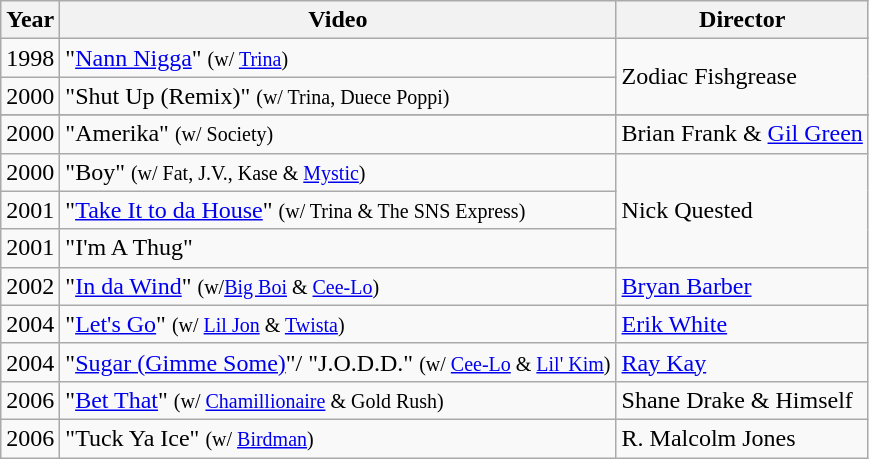<table class="wikitable">
<tr>
<th>Year</th>
<th>Video</th>
<th>Director</th>
</tr>
<tr>
<td>1998</td>
<td>"<a href='#'>Nann Nigga</a>" <small>(w/ <a href='#'>Trina</a>)</small></td>
<td rowspan="2">Zodiac Fishgrease</td>
</tr>
<tr>
<td>2000</td>
<td>"Shut Up (Remix)" <small>(w/ Trina, Duece Poppi)</small></td>
</tr>
<tr>
</tr>
<tr>
<td>2000</td>
<td>"Amerika" <small>(w/ Society)</small></td>
<td>Brian Frank & <a href='#'>Gil Green</a></td>
</tr>
<tr>
<td>2000</td>
<td>"Boy" <small>(w/ Fat, J.V., Kase & <a href='#'>Mystic</a>)</small></td>
<td rowspan="3">Nick Quested</td>
</tr>
<tr>
<td>2001</td>
<td>"<a href='#'>Take It to da House</a>" <small>(w/ Trina & The SNS Express)</small></td>
</tr>
<tr>
<td>2001</td>
<td>"I'm A Thug"</td>
</tr>
<tr>
<td>2002</td>
<td>"<a href='#'>In da Wind</a>" <small>(w/<a href='#'>Big Boi</a> & <a href='#'>Cee-Lo</a>)</small></td>
<td><a href='#'>Bryan Barber</a></td>
</tr>
<tr>
<td>2004</td>
<td>"<a href='#'>Let's Go</a>" <small>(w/ <a href='#'>Lil Jon</a> & <a href='#'>Twista</a>)</small></td>
<td><a href='#'>Erik White</a></td>
</tr>
<tr>
<td>2004</td>
<td>"<a href='#'>Sugar (Gimme Some)</a>"/ "J.O.D.D." <small>(w/ <a href='#'>Cee-Lo</a> & <a href='#'>Lil' Kim</a>)</small></td>
<td><a href='#'>Ray Kay</a></td>
</tr>
<tr>
<td>2006</td>
<td>"<a href='#'>Bet That</a>" <small>(w/ <a href='#'>Chamillionaire</a> & Gold Rush)</small></td>
<td>Shane Drake & Himself</td>
</tr>
<tr>
<td>2006</td>
<td>"Tuck Ya Ice" <small>(w/ <a href='#'>Birdman</a>)</small></td>
<td>R. Malcolm Jones</td>
</tr>
</table>
